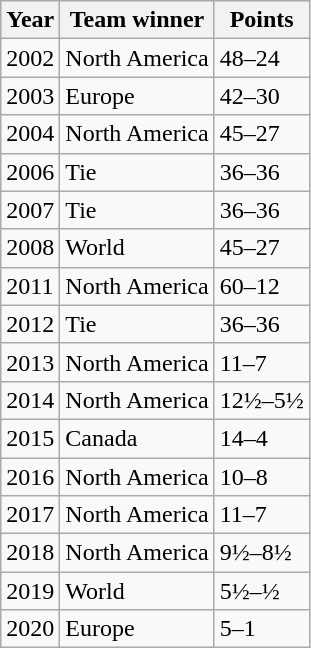<table class="wikitable">
<tr>
<th>Year</th>
<th>Team winner</th>
<th>Points</th>
</tr>
<tr>
<td>2002</td>
<td>North America</td>
<td>48–24</td>
</tr>
<tr>
<td>2003</td>
<td>Europe</td>
<td>42–30</td>
</tr>
<tr>
<td>2004</td>
<td>North America</td>
<td>45–27</td>
</tr>
<tr>
<td>2006</td>
<td>Tie</td>
<td>36–36</td>
</tr>
<tr>
<td>2007</td>
<td>Tie</td>
<td>36–36</td>
</tr>
<tr>
<td>2008</td>
<td>World</td>
<td>45–27</td>
</tr>
<tr>
<td>2011</td>
<td>North America</td>
<td>60–12</td>
</tr>
<tr>
<td>2012</td>
<td>Tie</td>
<td>36–36</td>
</tr>
<tr>
<td>2013</td>
<td>North America</td>
<td>11–7</td>
</tr>
<tr>
<td>2014</td>
<td>North America</td>
<td>12½–5½</td>
</tr>
<tr>
<td>2015</td>
<td>Canada</td>
<td>14–4</td>
</tr>
<tr>
<td>2016</td>
<td>North America</td>
<td>10–8</td>
</tr>
<tr>
<td>2017</td>
<td>North America</td>
<td>11–7</td>
</tr>
<tr>
<td>2018</td>
<td>North America</td>
<td>9½–8½</td>
</tr>
<tr>
<td>2019</td>
<td>World</td>
<td>5½–½</td>
</tr>
<tr>
<td>2020</td>
<td>Europe</td>
<td>5–1</td>
</tr>
</table>
